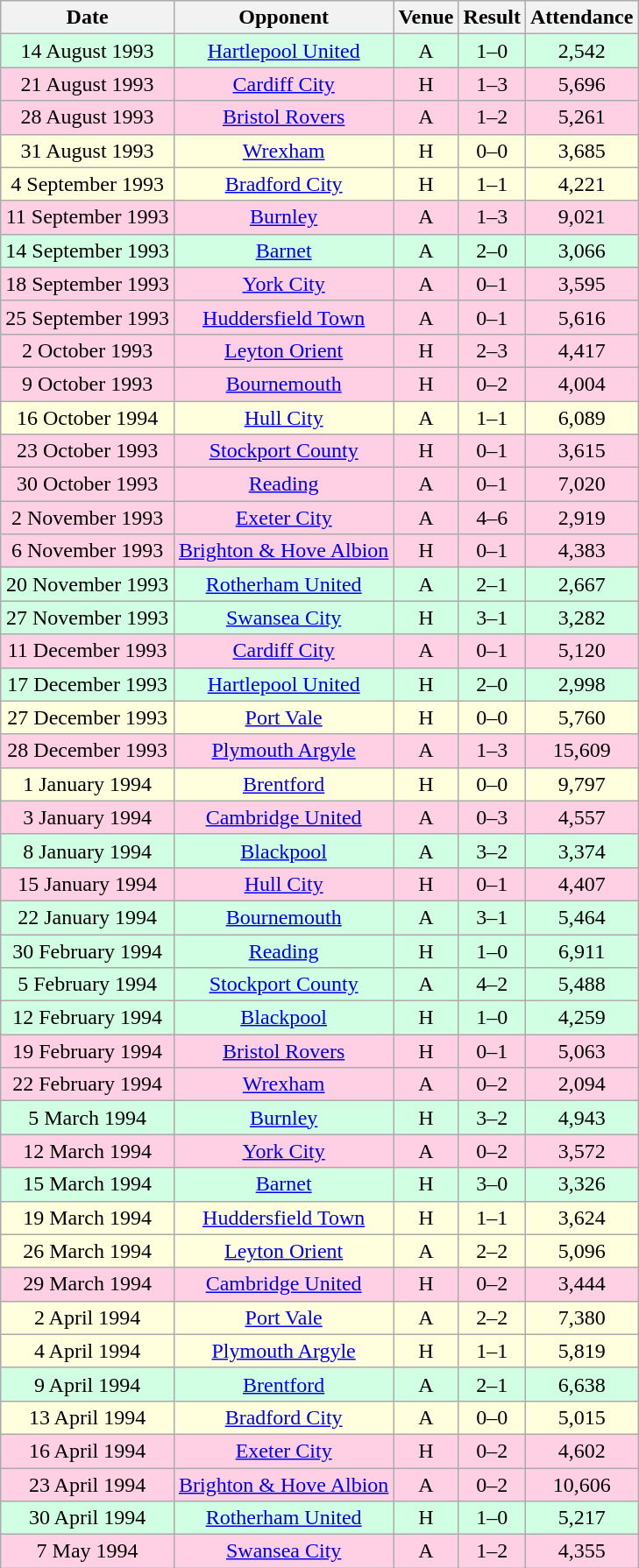<table class="wikitable sortable" style="font-size:100%; text-align:center">
<tr>
<th>Date</th>
<th>Opponent</th>
<th>Venue</th>
<th>Result</th>
<th>Attendance</th>
</tr>
<tr style="background-color: #d0ffe3;">
<td>14 August 1993</td>
<td><a href='#'>Hartlepool United</a></td>
<td>A</td>
<td>1–0</td>
<td>2,542</td>
</tr>
<tr style="background-color: #ffd0e3;">
<td>21 August 1993</td>
<td><a href='#'>Cardiff City</a></td>
<td>H</td>
<td>1–3</td>
<td>5,696</td>
</tr>
<tr style="background-color: #ffd0e3;">
<td>28 August 1993</td>
<td><a href='#'>Bristol Rovers</a></td>
<td>A</td>
<td>1–2</td>
<td>5,261</td>
</tr>
<tr style="background-color: #ffffdd;">
<td>31 August 1993</td>
<td><a href='#'>Wrexham</a></td>
<td>H</td>
<td>0–0</td>
<td>3,685</td>
</tr>
<tr style="background-color: #ffffdd;">
<td>4 September 1993</td>
<td><a href='#'>Bradford City</a></td>
<td>H</td>
<td>1–1</td>
<td>4,221</td>
</tr>
<tr style="background-color: #ffd0e3;">
<td>11 September 1993</td>
<td><a href='#'>Burnley</a></td>
<td>A</td>
<td>1–3</td>
<td>9,021</td>
</tr>
<tr style="background-color: #d0ffe3;">
<td>14 September 1993</td>
<td><a href='#'>Barnet</a></td>
<td>A</td>
<td>2–0</td>
<td>3,066</td>
</tr>
<tr style="background-color: #ffd0e3;">
<td>18 September 1993</td>
<td><a href='#'>York City</a></td>
<td>A</td>
<td>0–1</td>
<td>3,595</td>
</tr>
<tr style="background-color: #ffd0e3;">
<td>25 September 1993</td>
<td><a href='#'>Huddersfield Town</a></td>
<td>A</td>
<td>0–1</td>
<td>5,616</td>
</tr>
<tr style="background-color: #ffd0e3;">
<td>2 October 1993</td>
<td><a href='#'>Leyton Orient</a></td>
<td>H</td>
<td>2–3</td>
<td>4,417</td>
</tr>
<tr style="background-color: #ffd0e3;">
<td>9 October 1993</td>
<td><a href='#'>Bournemouth</a></td>
<td>H</td>
<td>0–2</td>
<td>4,004</td>
</tr>
<tr style="background-color: #ffffdd;">
<td>16 October 1994</td>
<td><a href='#'>Hull City</a></td>
<td>A</td>
<td>1–1</td>
<td>6,089</td>
</tr>
<tr style="background-color: #ffd0e3;">
<td>23 October 1993</td>
<td><a href='#'>Stockport County</a></td>
<td>H</td>
<td>0–1</td>
<td>3,615</td>
</tr>
<tr style="background-color: #ffd0e3;">
<td>30 October 1993</td>
<td><a href='#'>Reading</a></td>
<td>A</td>
<td>0–1</td>
<td>7,020</td>
</tr>
<tr style="background-color: #ffd0e3;">
<td>2 November 1993</td>
<td><a href='#'>Exeter City</a></td>
<td>A</td>
<td>4–6</td>
<td>2,919</td>
</tr>
<tr style="background-color: #ffd0e3;">
<td>6 November 1993</td>
<td><a href='#'>Brighton & Hove Albion</a></td>
<td>H</td>
<td>0–1</td>
<td>4,383</td>
</tr>
<tr style="background-color: #d0ffe3;">
<td>20 November 1993</td>
<td><a href='#'>Rotherham United</a></td>
<td>A</td>
<td>2–1</td>
<td>2,667</td>
</tr>
<tr style="background-color: #d0ffe3;">
<td>27 November 1993</td>
<td><a href='#'>Swansea City</a></td>
<td>H</td>
<td>3–1</td>
<td>3,282</td>
</tr>
<tr style="background-color: #ffd0e3;">
<td>11 December 1993</td>
<td><a href='#'>Cardiff City</a></td>
<td>A</td>
<td>0–1</td>
<td>5,120</td>
</tr>
<tr style="background-color: #d0ffe3;">
<td>17 December 1993</td>
<td><a href='#'>Hartlepool United</a></td>
<td>H</td>
<td>2–0</td>
<td>2,998</td>
</tr>
<tr style="background-color: #ffffdd;">
<td>27 December 1993</td>
<td><a href='#'>Port Vale</a></td>
<td>H</td>
<td>0–0</td>
<td>5,760</td>
</tr>
<tr style="background-color: #ffd0e3;">
<td>28 December 1993</td>
<td><a href='#'>Plymouth Argyle</a></td>
<td>A</td>
<td>1–3</td>
<td>15,609</td>
</tr>
<tr style="background-color: #ffffdd;">
<td>1 January 1994</td>
<td><a href='#'>Brentford</a></td>
<td>H</td>
<td>0–0</td>
<td>9,797</td>
</tr>
<tr style="background-color: #ffd0e3;">
<td>3 January 1994</td>
<td><a href='#'>Cambridge United</a></td>
<td>A</td>
<td>0–3</td>
<td>4,557</td>
</tr>
<tr style="background-color: #d0ffe3;">
<td>8 January 1994</td>
<td><a href='#'>Blackpool</a></td>
<td>A</td>
<td>3–2</td>
<td>3,374</td>
</tr>
<tr style="background-color: #ffd0e3;">
<td>15 January 1994</td>
<td><a href='#'>Hull City</a></td>
<td>H</td>
<td>0–1</td>
<td>4,407</td>
</tr>
<tr style="background-color: #d0ffe3;">
<td>22 January 1994</td>
<td><a href='#'>Bournemouth</a></td>
<td>A</td>
<td>3–1</td>
<td>5,464</td>
</tr>
<tr style="background-color: #d0ffe3;">
<td>30 February 1994</td>
<td><a href='#'>Reading</a></td>
<td>H</td>
<td>1–0</td>
<td>6,911</td>
</tr>
<tr style="background-color: #d0ffe3;">
<td>5 February 1994</td>
<td><a href='#'>Stockport County</a></td>
<td>A</td>
<td>4–2</td>
<td>5,488</td>
</tr>
<tr style="background-color: #d0ffe3;">
<td>12 February 1994</td>
<td><a href='#'>Blackpool</a></td>
<td>H</td>
<td>1–0</td>
<td>4,259</td>
</tr>
<tr style="background-color: #ffd0e3;">
<td>19 February 1994</td>
<td><a href='#'>Bristol Rovers</a></td>
<td>H</td>
<td>0–1</td>
<td>5,063</td>
</tr>
<tr style="background-color: #ffd0e3;">
<td>22 February 1994</td>
<td><a href='#'>Wrexham</a></td>
<td>A</td>
<td>0–2</td>
<td>2,094</td>
</tr>
<tr style="background-color: #d0ffe3;">
<td>5 March 1994</td>
<td><a href='#'>Burnley</a></td>
<td>H</td>
<td>3–2</td>
<td>4,943</td>
</tr>
<tr style="background-color: #ffd0e3;">
<td>12 March 1994</td>
<td><a href='#'>York City</a></td>
<td>A</td>
<td>0–2</td>
<td>3,572</td>
</tr>
<tr style="background-color: #d0ffe3;">
<td>15 March 1994</td>
<td><a href='#'>Barnet</a></td>
<td>H</td>
<td>3–0</td>
<td>3,326</td>
</tr>
<tr style="background-color: #ffffdd;">
<td>19 March 1994</td>
<td><a href='#'>Huddersfield Town</a></td>
<td>H</td>
<td>1–1</td>
<td>3,624</td>
</tr>
<tr style="background-color: #ffffdd;">
<td>26 March 1994</td>
<td><a href='#'>Leyton Orient</a></td>
<td>A</td>
<td>2–2</td>
<td>5,096</td>
</tr>
<tr style="background-color: #ffd0e3;">
<td>29 March 1994</td>
<td><a href='#'>Cambridge United</a></td>
<td>H</td>
<td>0–2</td>
<td>3,444</td>
</tr>
<tr style="background-color: #ffffdd;">
<td>2 April 1994</td>
<td><a href='#'>Port Vale</a></td>
<td>A</td>
<td>2–2</td>
<td>7,380</td>
</tr>
<tr style="background-color: #ffffdd;">
<td>4 April 1994</td>
<td><a href='#'>Plymouth Argyle</a></td>
<td>H</td>
<td>1–1</td>
<td>5,819</td>
</tr>
<tr style="background-color: #d0ffe3;">
<td>9 April 1994</td>
<td><a href='#'>Brentford</a></td>
<td>A</td>
<td>2–1</td>
<td>6,638</td>
</tr>
<tr style="background-color: #ffffdd;">
<td>13 April 1994</td>
<td><a href='#'>Bradford City</a></td>
<td>A</td>
<td>0–0</td>
<td>5,015</td>
</tr>
<tr style="background-color: #ffd0e3;">
<td>16 April 1994</td>
<td><a href='#'>Exeter City</a></td>
<td>H</td>
<td>0–2</td>
<td>4,602</td>
</tr>
<tr style="background-color: #ffd0e3;">
<td>23 April 1994</td>
<td><a href='#'>Brighton & Hove Albion</a></td>
<td>A</td>
<td>0–2</td>
<td>10,606</td>
</tr>
<tr style="background-color: #d0ffe3;">
<td>30 April 1994</td>
<td><a href='#'>Rotherham United</a></td>
<td>H</td>
<td>1–0</td>
<td>5,217</td>
</tr>
<tr style="background-color: #ffd0e3;">
<td>7 May 1994</td>
<td><a href='#'>Swansea City</a></td>
<td>A</td>
<td>1–2</td>
<td>4,355</td>
</tr>
</table>
